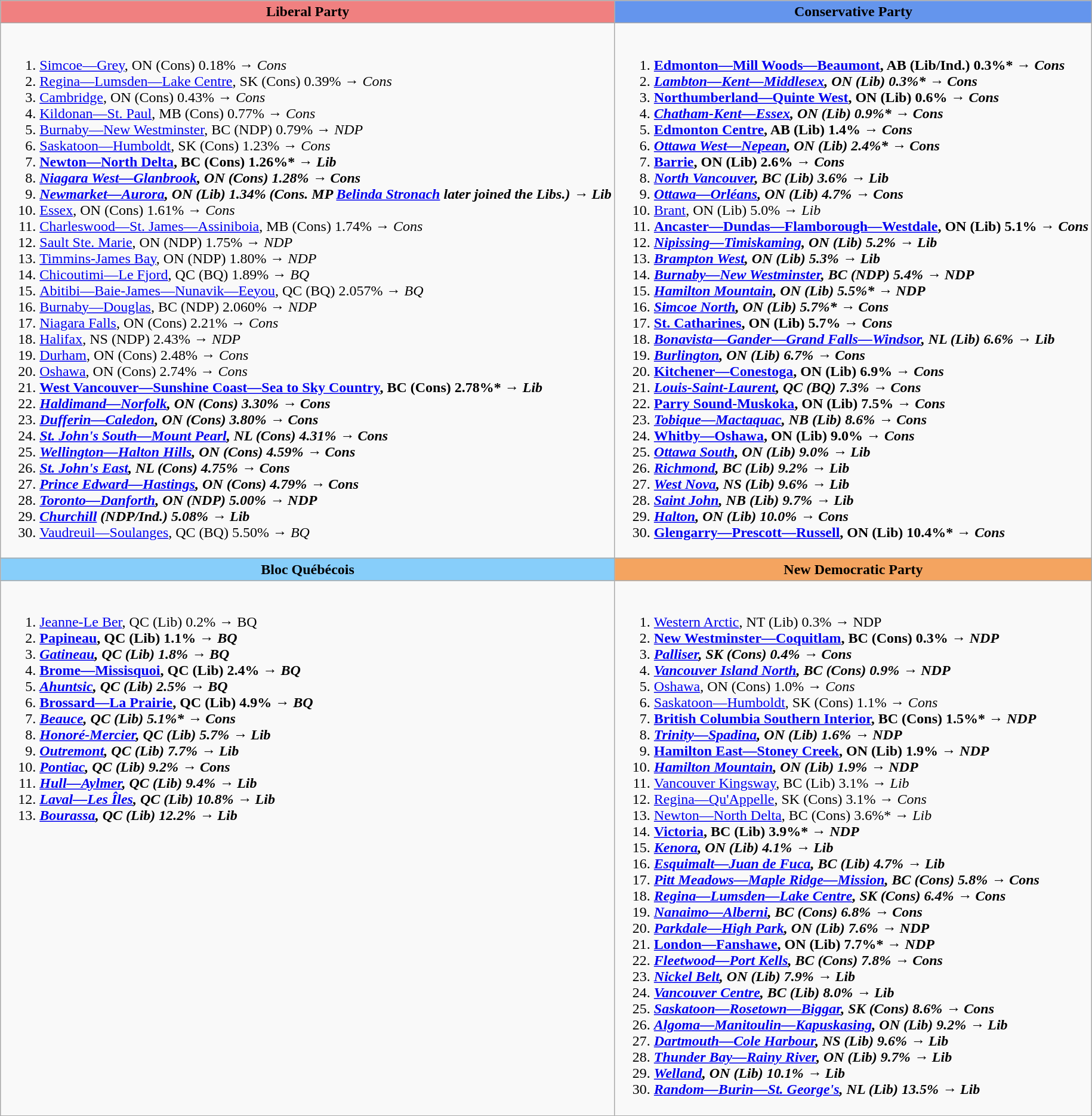<table class="wikitable">
<tr>
<th style="background-color:#F08080">Liberal Party</th>
<th style="background-color:#6495ED">Conservative Party</th>
</tr>
<tr valign="top">
<td><br><ol><li><a href='#'>Simcoe—Grey</a>, ON (Cons)				0.18% → <em>Cons</em></li><li><a href='#'>Regina—Lumsden—Lake Centre</a>, SK (Cons)		0.39% → <em>Cons</em></li><li><a href='#'>Cambridge</a>, ON (Cons) 0.43% → <em>Cons</em></li><li><a href='#'>Kildonan—St. Paul</a>, MB (Cons)			0.77% → <em>Cons</em></li><li><a href='#'>Burnaby—New Westminster</a>, BC (NDP)		0.79% → <em>NDP</em></li><li><a href='#'>Saskatoon—Humboldt</a>, SK (Cons)			1.23% → <em>Cons</em></li><li><strong><a href='#'>Newton—North Delta</a>, BC (Cons)			1.26%* → <em>Lib<strong><em></li><li><a href='#'>Niagara West—Glanbrook</a>, ON	(Cons)		1.28% → </em>Cons<em></li><li></strong><a href='#'>Newmarket—Aurora</a>, ON (Lib)	1.34% (Cons. MP <a href='#'>Belinda Stronach</a> later joined the Libs.) → </em>Lib</em></strong></li><li><a href='#'>Essex</a>, ON (Cons)					1.61% → <em>Cons</em></li><li><a href='#'>Charleswood—St. James—Assiniboia</a>, MB (Cons)			1.74% → <em>Cons</em></li><li><a href='#'>Sault Ste. Marie</a>, ON (NDP)	1.75% → <em>NDP</em></li><li><a href='#'>Timmins-James Bay</a>, ON (NDP)			1.80% → <em>NDP</em></li><li><a href='#'>Chicoutimi—Le Fjord</a>, QC (BQ)			1.89% → <em>BQ</em></li><li><a href='#'>Abitibi—Baie-James—Nunavik—Eeyou</a>, QC (BQ)		2.057% → <em>BQ</em></li><li><a href='#'>Burnaby—Douglas</a>, BC (NDP)			2.060% → <em>NDP</em></li><li><a href='#'>Niagara Falls</a>, ON (Cons) 2.21% → <em>Cons</em></li><li><a href='#'>Halifax</a>, NS (NDP)		2.43% → <em>NDP</em></li><li><a href='#'>Durham</a>, ON (Cons)		2.48% → <em>Cons</em></li><li><a href='#'>Oshawa</a>, ON (Cons)		2.74% → <em>Cons</em></li><li><strong><a href='#'>West Vancouver—Sunshine Coast—Sea to Sky Country</a>, BC (Cons) 2.78%* → <em>Lib<strong><em></li><li><a href='#'>Haldimand—Norfolk</a>, ON (Cons)			3.30% → </em>Cons<em></li><li><a href='#'>Dufferin—Caledon</a>, ON (Cons)			3.80% → </em>Cons<em></li><li><a href='#'>St. John's South—Mount Pearl</a>, NL (Cons)		4.31% → </em>Cons<em></li><li><a href='#'>Wellington—Halton Hills</a>, ON (Cons)			4.59% → </em>Cons<em></li><li><a href='#'>St. John's East</a>, NL (Cons)				4.75% → </em>Cons<em></li><li><a href='#'>Prince Edward—Hastings</a>, ON (Cons)			4.79% → </em>Cons<em></li><li><a href='#'>Toronto—Danforth</a>, ON (NDP)				5.00% → </em>NDP<em></li><li></strong><a href='#'>Churchill</a> (NDP/Ind.)	5.08% → </em>Lib</em></strong></li><li><a href='#'>Vaudreuil—Soulanges</a>, QC (BQ)	5.50% → <em>BQ</em></li></ol></td>
<td><br><ol><li><strong><a href='#'>Edmonton—Mill Woods—Beaumont</a>, AB (Lib/Ind.)			0.3%* → <em>Cons<strong><em></li><li></strong><a href='#'>Lambton—Kent—Middlesex</a>, ON (Lib)		0.3%* → </em>Cons</em></strong></li><li><strong><a href='#'>Northumberland—Quinte West</a>, ON (Lib)		0.6% → <em>Cons<strong><em></li><li></strong><a href='#'>Chatham-Kent—Essex</a>, ON (Lib)			0.9%* → </em>Cons</em></strong></li><li><strong><a href='#'>Edmonton Centre</a>, AB (Lib)				1.4% → <em>Cons<strong><em></li><li></strong><a href='#'>Ottawa West—Nepean</a>, ON (Lib)			2.4%* → </em>Cons</em></strong></li><li><strong><a href='#'>Barrie</a>, ON (Lib)	2.6% → <em>Cons<strong><em></li><li><a href='#'>North Vancouver</a>, BC (Lib)	3.6% → </em>Lib<em></li><li></strong><a href='#'>Ottawa—Orléans</a>, ON (Lib)				4.7% → </em>Cons</em></strong></li><li><a href='#'>Brant</a>, ON (Lib)		5.0% → <em>Lib</em></li><li><strong><a href='#'>Ancaster—Dundas—Flamborough—Westdale</a>, ON (Lib)	5.1% → <em>Cons<strong><em></li><li><a href='#'>Nipissing—Timiskaming</a>, ON (Lib)			5.2% → </em>Lib<em></li><li><a href='#'>Brampton West</a>, ON (Lib)				5.3% → </em>Lib<em></li><li><a href='#'>Burnaby—New Westminster</a>, BC (NDP)		5.4% → </em>NDP<em></li><li><a href='#'>Hamilton Mountain</a>, ON (Lib)			5.5%* → </em>NDP<em></li><li></strong><a href='#'>Simcoe North</a>, ON (Lib)				5.7%* → </em>Cons</em></strong></li><li><strong><a href='#'>St. Catharines</a>, ON (Lib) 5.7% → <em>Cons<strong><em></li><li><a href='#'>Bonavista—Gander—Grand Falls—Windsor</a>, NL (Lib)		6.6% → </em>Lib<em></li><li></strong><a href='#'>Burlington</a>, ON (Lib)	6.7% → </em>Cons</em></strong></li><li><strong><a href='#'>Kitchener—Conestoga</a>, ON (Lib) 6.9% → <em>Cons<strong><em></li><li></strong><a href='#'>Louis-Saint-Laurent</a>, QC (BQ) 7.3% → </em>Cons</em></strong></li><li><strong><a href='#'>Parry Sound-Muskoka</a>, ON (Lib)			7.5% → <em>Cons<strong><em></li><li></strong><a href='#'>Tobique—Mactaquac</a>, NB (Lib)			8.6% → </em>Cons</em></strong></li><li><strong><a href='#'>Whitby—Oshawa</a>, ON (Lib)				9.0% → <em>Cons<strong><em></li><li><a href='#'>Ottawa South</a>, ON (Lib)				9.0% → </em>Lib<em></li><li><a href='#'>Richmond</a>, BC	 (Lib)	9.2% → </em>Lib<em></li><li><a href='#'>West Nova</a>, NS (Lib)				9.6% → </em>Lib<em></li><li><a href='#'>Saint John</a>, NB (Lib) 9.7% → </em>Lib<em></li><li></strong><a href='#'>Halton</a>, ON (Lib)	10.0% → </em>Cons</em></strong></li><li><strong><a href='#'>Glengarry—Prescott—Russell</a>, ON (Lib)		10.4%* → <em>Cons<strong><em></li></ol></td>
</tr>
<tr>
<th style="background-color:#87CEFA">Bloc Québécois</th>
<th style="background-color:#F4A460">New Democratic Party</th>
</tr>
<tr valign="top">
<td><br><ol><li></strong><a href='#'>Jeanne-Le Ber</a>, QC (Lib)				0.2% → </em>BQ</em></strong></li><li><strong><a href='#'>Papineau</a>, QC (Lib)			1.1% → <em>BQ<strong><em></li><li></strong><a href='#'>Gatineau</a>, QC (Lib)			1.8% → </em>BQ</em></strong></li><li><strong><a href='#'>Brome—Missisquoi</a>, QC (Lib)			2.4% → <em>BQ<strong><em></li><li></strong><a href='#'>Ahuntsic</a>, QC (Lib)			2.5% → </em>BQ</em></strong></li><li><strong><a href='#'>Brossard—La Prairie</a>, QC (Lib)			4.9% → <em>BQ<strong><em></li><li><a href='#'>Beauce</a>, QC (Lib)			5.1%* → </em>Cons<em></li><li><a href='#'>Honoré-Mercier</a>, QC (Lib)				5.7% → </em>Lib<em></li><li><a href='#'>Outremont</a>, QC (Lib)	7.7% → </em>Lib<em></li><li><a href='#'>Pontiac</a>, QC (Lib)			9.2% → </em>Cons<em></li><li><a href='#'>Hull—Aylmer</a>, QC (Lib)				9.4% → </em>Lib<em></li><li><a href='#'>Laval—Les Îles</a>, QC (Lib)				10.8% → </em>Lib<em></li><li><a href='#'>Bourassa</a>, QC (Lib)			12.2% → </em>Lib<em></li></ol></td>
<td><br><ol><li></strong><a href='#'>Western Arctic</a>, NT (Lib)				0.3% → </em>NDP</em></strong></li><li><strong><a href='#'>New Westminster—Coquitlam</a>, BC (Cons)		0.3% → <em>NDP<strong><em></li><li><a href='#'>Palliser</a>, SK (Cons)		0.4% → </em>Cons<em></li><li></strong><a href='#'>Vancouver Island North</a>, BC (Cons)			0.9% → </em>NDP</em></strong></li><li><a href='#'>Oshawa</a>, ON (Cons)	1.0% → <em>Cons</em></li><li><a href='#'>Saskatoon—Humboldt</a>, SK (Cons)			1.1% → <em>Cons</em></li><li><strong><a href='#'>British Columbia Southern Interior</a>, BC (Cons)	1.5%* → <em>NDP<strong><em></li><li></strong><a href='#'>Trinity—Spadina</a>, ON (Lib)			1.6% → </em>NDP</em></strong></li><li><strong><a href='#'>Hamilton East—Stoney Creek</a>, ON (Lib)		1.9% → <em>NDP<strong><em></li><li></strong><a href='#'>Hamilton Mountain</a>, ON (Lib)			1.9% → </em>NDP</em></strong></li><li><a href='#'>Vancouver Kingsway</a>, BC (Lib)			3.1% → <em>Lib</em></li><li><a href='#'>Regina—Qu'Appelle</a>, SK (Cons)			3.1% → <em>Cons</em></li><li><a href='#'>Newton—North Delta</a>, BC (Cons)			3.6%* → <em>Lib</em></li><li><strong><a href='#'>Victoria</a>, BC (Lib)		3.9%* → <em>NDP<strong><em></li><li><a href='#'>Kenora</a>, ON (Lib)		4.1% → </em>Lib<em></li><li><a href='#'>Esquimalt—Juan de Fuca</a>, BC (Lib)			4.7% → </em>Lib<em></li><li><a href='#'>Pitt Meadows—Maple Ridge—Mission</a>, BC (Cons)	5.8% → </em>Cons<em></li><li><a href='#'>Regina—Lumsden—Lake Centre</a>, SK (Cons)		6.4% → </em>Cons<em></li><li><a href='#'>Nanaimo—Alberni</a>, BC (Cons)			6.8% → </em>Cons<em></li><li></strong><a href='#'>Parkdale—High Park</a>, ON (Lib)			7.6% → </em>NDP</em></strong></li><li><strong><a href='#'>London—Fanshawe</a>, ON (Lib)				7.7%* → <em>NDP<strong><em></li><li><a href='#'>Fleetwood—Port Kells</a>, BC (Cons)				7.8% → </em>Cons<em></li><li><a href='#'>Nickel Belt</a>, ON (Lib)				7.9% → </em>Lib<em></li><li><a href='#'>Vancouver Centre</a>, BC (Lib)				8.0% → </em>Lib<em></li><li><a href='#'>Saskatoon—Rosetown—Biggar</a>, SK (Cons)		8.6% → </em>Cons<em></li><li><a href='#'>Algoma—Manitoulin—Kapuskasing</a>, ON (Lib)		9.2% → </em>Lib<em></li><li><a href='#'>Dartmouth—Cole Harbour</a>, NS (Lib)			9.6% → </em>Lib<em></li><li><a href='#'>Thunder Bay—Rainy River</a>, ON (Lib)			9.7% → </em>Lib<em></li><li><a href='#'>Welland</a>, ON (Lib)	10.1% → </em>Lib<em></li><li><a href='#'>Random—Burin—St. George's</a>, NL (Lib)		13.5% → </em>Lib<em></li></ol></td>
</tr>
</table>
